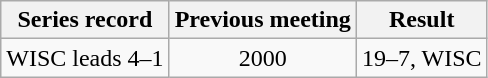<table class="wikitable">
<tr align="center">
<th>Series record</th>
<th>Previous meeting</th>
<th>Result</th>
</tr>
<tr align="center">
<td>WISC leads 4–1</td>
<td>2000</td>
<td>19–7, WISC</td>
</tr>
</table>
